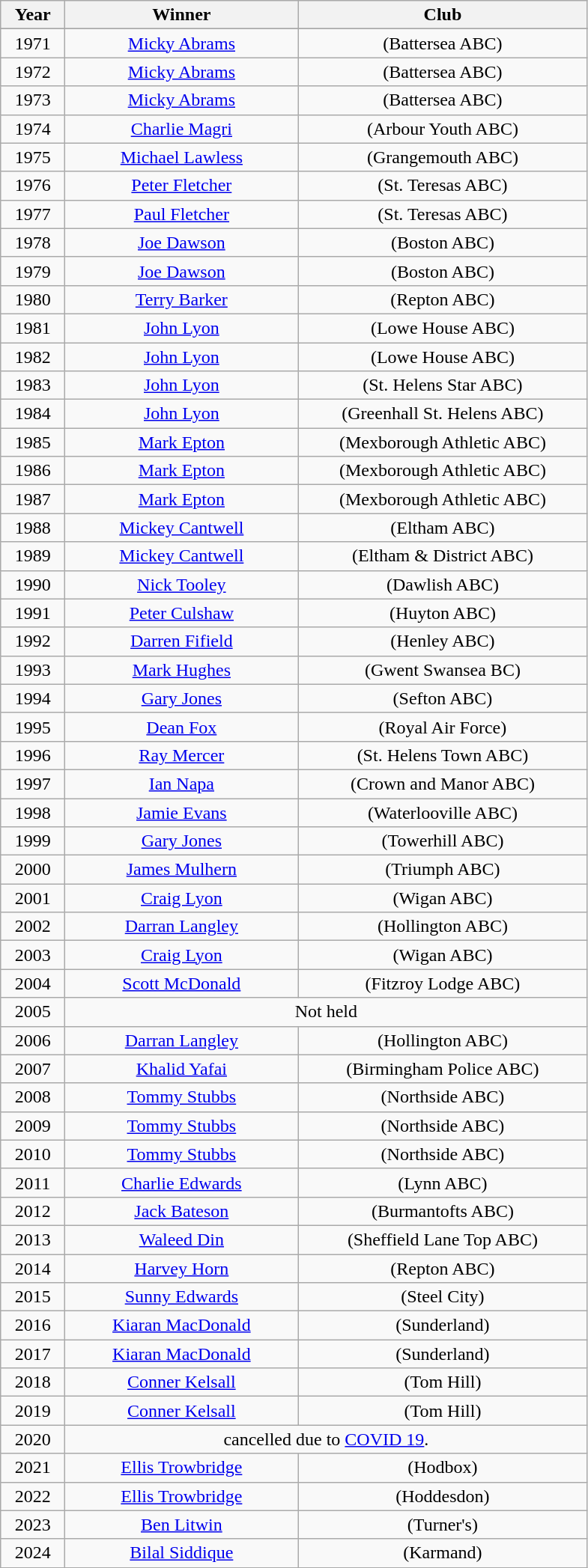<table class="wikitable" style="text-align:center">
<tr>
<th width=50>Year</th>
<th width=200>Winner</th>
<th width=250>Club</th>
</tr>
<tr>
</tr>
<tr>
<td>1971</td>
<td><a href='#'>Micky Abrams</a></td>
<td>(Battersea ABC)</td>
</tr>
<tr>
<td>1972</td>
<td><a href='#'>Micky Abrams</a></td>
<td>(Battersea ABC)</td>
</tr>
<tr>
<td>1973</td>
<td><a href='#'>Micky Abrams</a></td>
<td>(Battersea ABC)</td>
</tr>
<tr>
<td>1974</td>
<td><a href='#'>Charlie Magri</a></td>
<td>(Arbour Youth ABC)</td>
</tr>
<tr>
<td>1975</td>
<td><a href='#'>Michael Lawless</a></td>
<td>(Grangemouth ABC)</td>
</tr>
<tr>
<td>1976</td>
<td><a href='#'>Peter Fletcher</a></td>
<td>(St. Teresas ABC)</td>
</tr>
<tr>
<td>1977</td>
<td><a href='#'>Paul Fletcher</a></td>
<td>(St. Teresas ABC)</td>
</tr>
<tr>
<td>1978</td>
<td><a href='#'>Joe Dawson</a></td>
<td>(Boston ABC)</td>
</tr>
<tr>
<td>1979</td>
<td><a href='#'>Joe Dawson</a></td>
<td>(Boston ABC)</td>
</tr>
<tr>
<td>1980</td>
<td><a href='#'>Terry Barker</a></td>
<td>(Repton ABC)</td>
</tr>
<tr>
<td>1981</td>
<td><a href='#'>John Lyon</a></td>
<td>(Lowe House ABC)</td>
</tr>
<tr>
<td>1982</td>
<td><a href='#'>John Lyon</a></td>
<td>(Lowe House ABC)</td>
</tr>
<tr>
<td>1983</td>
<td><a href='#'>John Lyon</a></td>
<td>(St. Helens Star ABC)</td>
</tr>
<tr>
<td>1984</td>
<td><a href='#'>John Lyon</a></td>
<td>(Greenhall St. Helens ABC)</td>
</tr>
<tr>
<td>1985</td>
<td><a href='#'>Mark Epton</a></td>
<td>(Mexborough Athletic ABC)</td>
</tr>
<tr>
<td>1986</td>
<td><a href='#'>Mark Epton</a></td>
<td>(Mexborough Athletic ABC)</td>
</tr>
<tr>
<td>1987</td>
<td><a href='#'>Mark Epton</a></td>
<td>(Mexborough Athletic ABC)</td>
</tr>
<tr>
<td>1988</td>
<td><a href='#'>Mickey Cantwell</a></td>
<td>(Eltham ABC)</td>
</tr>
<tr>
<td>1989</td>
<td><a href='#'>Mickey Cantwell</a></td>
<td>(Eltham & District ABC)</td>
</tr>
<tr>
<td>1990</td>
<td><a href='#'>Nick Tooley</a></td>
<td>(Dawlish ABC)</td>
</tr>
<tr>
<td>1991</td>
<td><a href='#'>Peter Culshaw</a></td>
<td>(Huyton ABC)</td>
</tr>
<tr>
<td>1992</td>
<td><a href='#'>Darren Fifield</a></td>
<td>(Henley ABC)</td>
</tr>
<tr>
<td>1993</td>
<td><a href='#'>Mark Hughes</a></td>
<td>(Gwent Swansea BC)</td>
</tr>
<tr>
<td>1994</td>
<td><a href='#'>Gary Jones</a></td>
<td>(Sefton ABC)</td>
</tr>
<tr>
<td>1995</td>
<td><a href='#'>Dean Fox</a></td>
<td>(Royal Air Force)</td>
</tr>
<tr>
<td>1996</td>
<td><a href='#'>Ray Mercer</a></td>
<td>(St. Helens Town ABC)</td>
</tr>
<tr>
<td>1997</td>
<td><a href='#'>Ian Napa</a></td>
<td>(Crown and Manor ABC)</td>
</tr>
<tr>
<td>1998</td>
<td><a href='#'>Jamie Evans</a></td>
<td>(Waterlooville ABC)</td>
</tr>
<tr>
<td>1999</td>
<td><a href='#'>Gary Jones</a></td>
<td>(Towerhill ABC)</td>
</tr>
<tr>
<td>2000</td>
<td><a href='#'>James Mulhern</a></td>
<td>(Triumph ABC)</td>
</tr>
<tr>
<td>2001</td>
<td><a href='#'>Craig Lyon</a></td>
<td>(Wigan ABC)</td>
</tr>
<tr>
<td>2002</td>
<td><a href='#'>Darran Langley</a></td>
<td>(Hollington ABC)</td>
</tr>
<tr>
<td>2003</td>
<td><a href='#'>Craig Lyon</a></td>
<td>(Wigan ABC)</td>
</tr>
<tr>
<td>2004</td>
<td><a href='#'>Scott McDonald</a></td>
<td>(Fitzroy Lodge ABC)</td>
</tr>
<tr>
<td>2005</td>
<td colspan=2>Not held</td>
</tr>
<tr>
<td>2006</td>
<td><a href='#'>Darran Langley</a></td>
<td>(Hollington ABC)</td>
</tr>
<tr>
<td>2007</td>
<td><a href='#'>Khalid Yafai</a></td>
<td>(Birmingham Police ABC)</td>
</tr>
<tr>
<td>2008</td>
<td><a href='#'>Tommy Stubbs</a></td>
<td>(Northside ABC)</td>
</tr>
<tr>
<td>2009</td>
<td><a href='#'>Tommy Stubbs</a></td>
<td>(Northside ABC)</td>
</tr>
<tr>
<td>2010</td>
<td><a href='#'>Tommy Stubbs</a></td>
<td>(Northside ABC)</td>
</tr>
<tr>
<td>2011</td>
<td><a href='#'>Charlie Edwards</a></td>
<td>(Lynn ABC)</td>
</tr>
<tr>
<td>2012</td>
<td><a href='#'>Jack Bateson</a></td>
<td>(Burmantofts ABC)</td>
</tr>
<tr>
<td>2013</td>
<td><a href='#'>Waleed Din</a></td>
<td>(Sheffield Lane Top ABC)</td>
</tr>
<tr>
<td>2014</td>
<td><a href='#'>Harvey Horn</a></td>
<td>(Repton ABC)</td>
</tr>
<tr>
<td>2015</td>
<td><a href='#'>Sunny Edwards</a></td>
<td>(Steel City)</td>
</tr>
<tr>
<td>2016</td>
<td><a href='#'>Kiaran MacDonald</a></td>
<td>(Sunderland)</td>
</tr>
<tr>
<td>2017</td>
<td><a href='#'>Kiaran MacDonald</a></td>
<td>(Sunderland)</td>
</tr>
<tr>
<td>2018</td>
<td><a href='#'>Conner Kelsall</a></td>
<td>(Tom Hill)</td>
</tr>
<tr>
<td>2019</td>
<td><a href='#'>Conner Kelsall</a></td>
<td>(Tom Hill)</td>
</tr>
<tr>
<td>2020</td>
<td colspan=2>cancelled due to <a href='#'>COVID 19</a>.</td>
</tr>
<tr>
<td>2021</td>
<td><a href='#'>Ellis Trowbridge</a></td>
<td>(Hodbox)</td>
</tr>
<tr>
<td>2022</td>
<td><a href='#'>Ellis Trowbridge</a></td>
<td>(Hoddesdon)</td>
</tr>
<tr>
<td>2023</td>
<td><a href='#'>Ben Litwin</a></td>
<td>(Turner's)</td>
</tr>
<tr>
<td>2024</td>
<td><a href='#'>Bilal Siddique</a></td>
<td>(Karmand)</td>
</tr>
</table>
